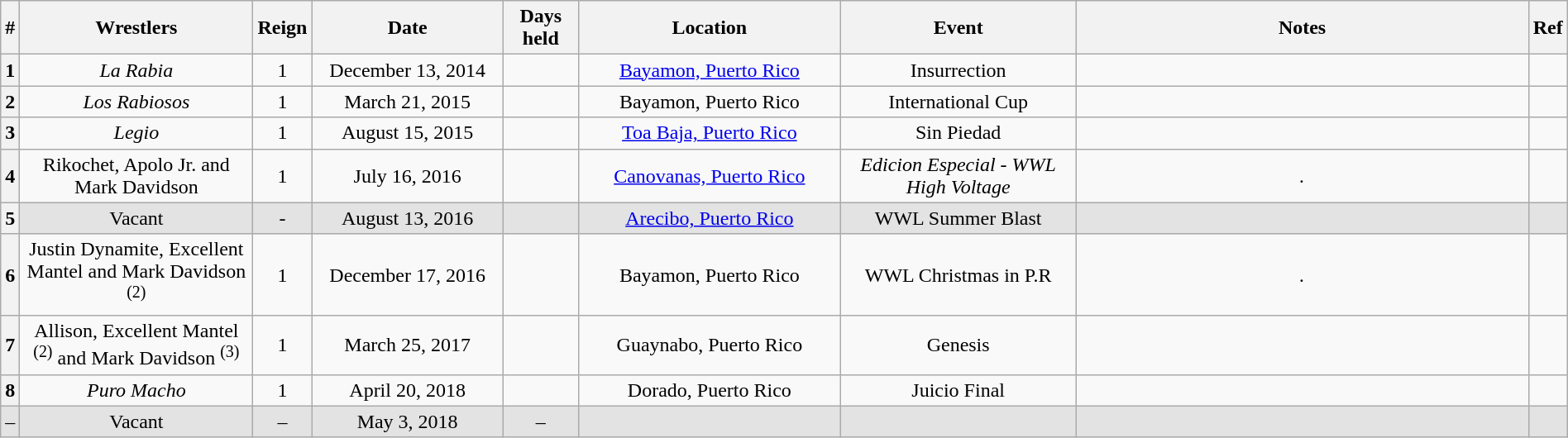<table class="wikitable sortable"  style="width:100%; text-align:center;">
<tr>
<th style="width:0;">#</th>
<th style="width:16%;">Wrestlers</th>
<th style="width:0;">Reign</th>
<th style="width:13%;">Date</th>
<th style="width:5%;">Days<br>held</th>
<th style="width:18%;">Location</th>
<th style="width:16%;">Event</th>
<th style="width:45%;" class="unsortable">Notes</th>
<th style="width:0;" class="unsortable">Ref</th>
</tr>
<tr>
<th>1</th>
<td><em>La Rabia</em><br> </td>
<td>1</td>
<td>December 13, 2014</td>
<td></td>
<td><a href='#'>Bayamon, Puerto Rico</a></td>
<td>Insurrection</td>
<td></td>
<td></td>
</tr>
<tr>
<th>2</th>
<td><em>Los Rabiosos</em><br> </td>
<td>1</td>
<td>March 21, 2015</td>
<td></td>
<td>Bayamon, Puerto Rico</td>
<td>International Cup</td>
<td></td>
<td></td>
</tr>
<tr>
<th>3</th>
<td><em>Legio</em><br> </td>
<td>1</td>
<td>August 15, 2015</td>
<td></td>
<td><a href='#'>Toa Baja, Puerto Rico</a></td>
<td>Sin Piedad</td>
<td></td>
<td></td>
</tr>
<tr>
<th>4</th>
<td>Rikochet, Apolo Jr. and Mark Davidson</td>
<td>1</td>
<td>July 16, 2016</td>
<td></td>
<td><a href='#'>Canovanas, Puerto Rico</a></td>
<td><em>Edicion Especial - WWL High Voltage</em></td>
<td><em>.</em></td>
<td></td>
</tr>
<tr style="background-color:#e3e3e3">
<th>5</th>
<td>Vacant</td>
<td>-</td>
<td>August 13, 2016</td>
<td></td>
<td><a href='#'>Arecibo, Puerto Rico</a></td>
<td>WWL Summer Blast</td>
<td></td>
<td></td>
</tr>
<tr>
<th>6</th>
<td>Justin Dynamite, Excellent Mantel and Mark Davidson <sup>(2)</sup></td>
<td>1</td>
<td>December 17, 2016</td>
<td></td>
<td>Bayamon, Puerto Rico</td>
<td>WWL Christmas in P.R</td>
<td><em>.</em></td>
<td></td>
</tr>
<tr>
<th>7</th>
<td>Allison, Excellent Mantel <sup>(2)</sup> and Mark Davidson <sup>(3)</sup></td>
<td>1</td>
<td>March 25, 2017</td>
<td></td>
<td>Guaynabo, Puerto Rico</td>
<td>Genesis</td>
<td></td>
<td></td>
</tr>
<tr>
<th>8</th>
<td><em>Puro Macho</em><br> </td>
<td>1</td>
<td>April 20, 2018</td>
<td></td>
<td>Dorado, Puerto Rico</td>
<td>Juicio Final</td>
<td></td>
<td></td>
</tr>
<tr style="background-color:#e3e3e3">
<td>–</td>
<td>Vacant</td>
<td>–</td>
<td>May 3, 2018</td>
<td>–</td>
<td></td>
<td></td>
<td></td>
<td></td>
</tr>
</table>
